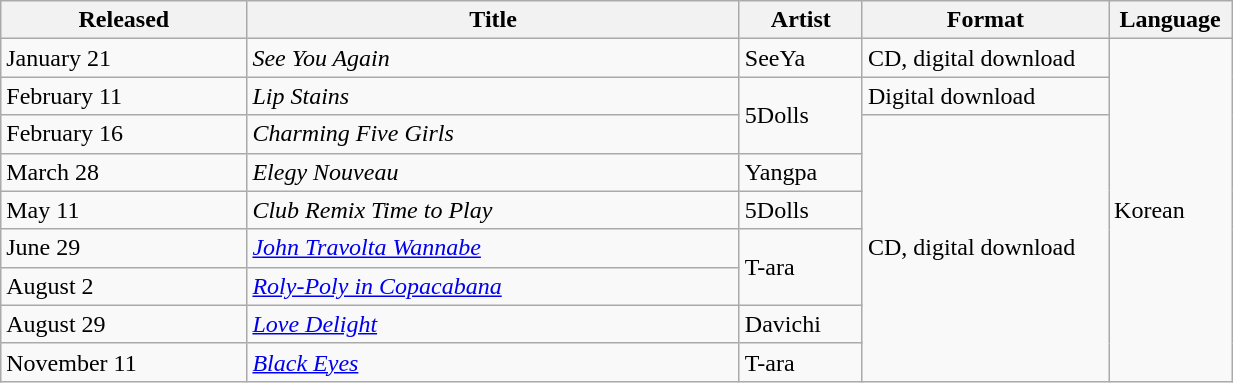<table class="wikitable sortable" align="left center" style="width:65%;">
<tr>
<th style="width:20%;">Released</th>
<th style="width:40%;">Title</th>
<th style="width:10%;">Artist</th>
<th style="width:20%;">Format</th>
<th style="width:10%;">Language</th>
</tr>
<tr>
<td>January 21</td>
<td><em>See You Again</em></td>
<td>SeeYa</td>
<td>CD, digital download</td>
<td rowspan="9">Korean</td>
</tr>
<tr>
<td>February 11</td>
<td><em>Lip Stains</em></td>
<td rowspan="2">5Dolls</td>
<td>Digital download</td>
</tr>
<tr>
<td>February 16</td>
<td><em>Charming Five Girls</em></td>
<td rowspan="9">CD, digital download</td>
</tr>
<tr>
<td>March 28</td>
<td><em>Elegy Nouveau</em></td>
<td>Yangpa</td>
</tr>
<tr>
<td>May 11</td>
<td><em>Club Remix Time to Play</em></td>
<td>5Dolls</td>
</tr>
<tr>
<td>June 29</td>
<td><em><a href='#'>John Travolta Wannabe</a></em></td>
<td rowspan="2">T-ara</td>
</tr>
<tr>
<td>August 2</td>
<td><em><a href='#'>Roly-Poly in Copacabana</a></em></td>
</tr>
<tr>
<td>August 29</td>
<td><em><a href='#'>Love Delight</a></em></td>
<td>Davichi</td>
</tr>
<tr>
<td>November 11</td>
<td><em><a href='#'>Black Eyes</a></em></td>
<td>T-ara</td>
</tr>
</table>
